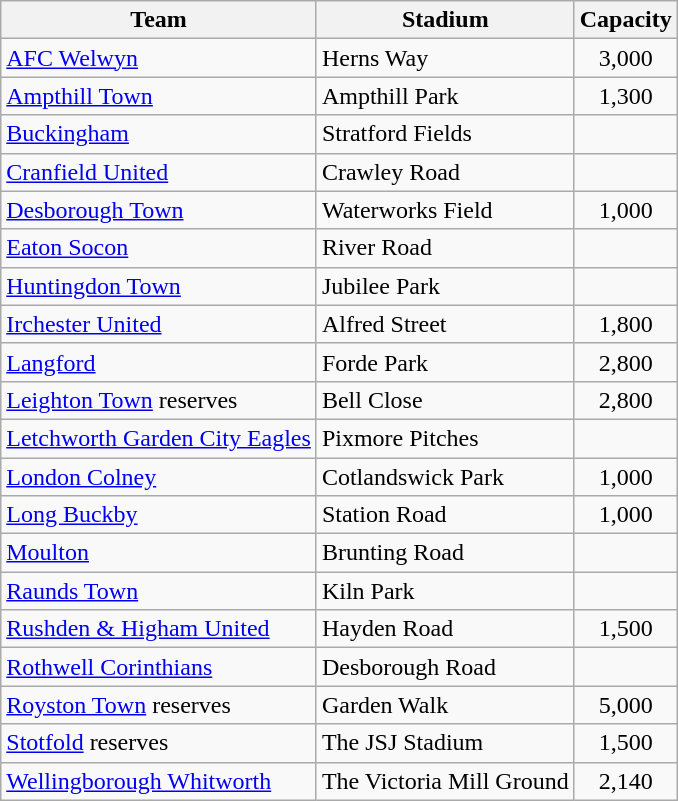<table class="wikitable sortable">
<tr>
<th>Team</th>
<th>Stadium</th>
<th>Capacity</th>
</tr>
<tr>
<td><a href='#'>AFC Welwyn</a></td>
<td>Herns Way</td>
<td align="center">3,000</td>
</tr>
<tr>
<td><a href='#'>Ampthill Town</a></td>
<td>Ampthill Park</td>
<td align="center">1,300</td>
</tr>
<tr>
<td><a href='#'>Buckingham</a></td>
<td>Stratford Fields</td>
<td align="center"></td>
</tr>
<tr>
<td><a href='#'>Cranfield United</a></td>
<td>Crawley Road</td>
<td align="center"></td>
</tr>
<tr>
<td><a href='#'>Desborough Town</a></td>
<td>Waterworks Field</td>
<td align="center">1,000</td>
</tr>
<tr>
<td><a href='#'>Eaton Socon</a></td>
<td>River Road</td>
<td align="center"></td>
</tr>
<tr>
<td><a href='#'>Huntingdon Town</a></td>
<td>Jubilee Park</td>
<td align="center"></td>
</tr>
<tr>
<td><a href='#'>Irchester United</a></td>
<td>Alfred Street</td>
<td align="center">1,800</td>
</tr>
<tr>
<td><a href='#'>Langford</a></td>
<td>Forde Park</td>
<td align="center">2,800</td>
</tr>
<tr>
<td><a href='#'>Leighton Town</a> reserves</td>
<td>Bell Close</td>
<td align="center">2,800</td>
</tr>
<tr>
<td><a href='#'>Letchworth Garden City Eagles</a></td>
<td>Pixmore Pitches</td>
<td align="center"></td>
</tr>
<tr>
<td><a href='#'>London Colney</a></td>
<td>Cotlandswick Park</td>
<td align="center">1,000</td>
</tr>
<tr>
<td><a href='#'>Long Buckby</a></td>
<td>Station Road</td>
<td align="center">1,000</td>
</tr>
<tr>
<td><a href='#'>Moulton</a></td>
<td>Brunting Road</td>
<td align="center"></td>
</tr>
<tr>
<td><a href='#'>Raunds Town</a></td>
<td>Kiln Park</td>
<td align="center"></td>
</tr>
<tr>
<td><a href='#'>Rushden & Higham United</a></td>
<td>Hayden Road</td>
<td align="center">1,500</td>
</tr>
<tr>
<td><a href='#'>Rothwell Corinthians</a></td>
<td>Desborough Road</td>
<td align="center"></td>
</tr>
<tr>
<td><a href='#'>Royston Town</a> reserves</td>
<td>Garden Walk</td>
<td align="center">5,000</td>
</tr>
<tr>
<td><a href='#'>Stotfold</a> reserves</td>
<td>The JSJ Stadium</td>
<td align="center">1,500</td>
</tr>
<tr>
<td><a href='#'>Wellingborough Whitworth</a></td>
<td>The Victoria Mill Ground</td>
<td align="center">2,140</td>
</tr>
</table>
